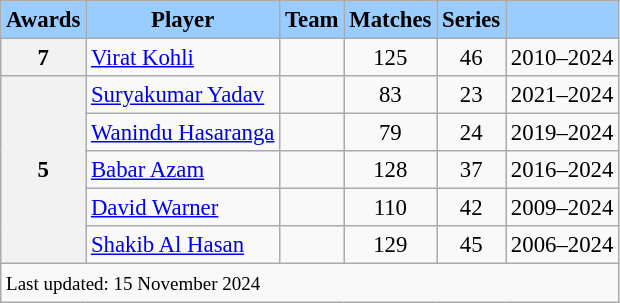<table class="wikitable sortable defaultleft" style="font-size: 95%">
<tr>
<th style="background-color:#9cf;" scope="col">Awards</th>
<th style="background-color:#9cf;" scope="col">Player</th>
<th style="background-color:#9cf;" scope="col">Team</th>
<th style="background-color:#9cf;" scope="col">Matches</th>
<th style="background-color:#9cf;" scope="col">Series</th>
<th style="background-color:#9cf;" scope="col"></th>
</tr>
<tr>
<th scope="row">7</th>
<td><a href='#'>Virat Kohli</a></td>
<td></td>
<td style="text-align:center;">125</td>
<td style="text-align:center;">46</td>
<td style="text-align:center;">2010–2024</td>
</tr>
<tr>
<th rowspan=5 scope="row">5</th>
<td><a href='#'>Suryakumar Yadav</a></td>
<td></td>
<td style="text-align:center;">83</td>
<td style="text-align:center;">23</td>
<td style="text-align:center;">2021–2024</td>
</tr>
<tr>
<td><a href='#'>Wanindu Hasaranga</a></td>
<td></td>
<td style="text-align:center;">79</td>
<td style="text-align:center;">24</td>
<td style="text-align:center;">2019–2024</td>
</tr>
<tr>
<td><a href='#'>Babar Azam</a></td>
<td></td>
<td style="text-align:center;">128</td>
<td style="text-align:center;">37</td>
<td style="text-align:center;">2016–2024</td>
</tr>
<tr>
<td><a href='#'>David Warner</a></td>
<td></td>
<td style="text-align:center;">110</td>
<td style="text-align:center;">42</td>
<td style="text-align:center;">2009–2024</td>
</tr>
<tr>
<td><a href='#'>Shakib Al Hasan</a></td>
<td></td>
<td style="text-align:center;">129</td>
<td style="text-align:center;">45</td>
<td style="text-align:center;">2006–2024</td>
</tr>
<tr class="sortbottom">
<td colspan="6" style="text-align:left;"><small>Last updated: 15 November 2024</small></td>
</tr>
</table>
